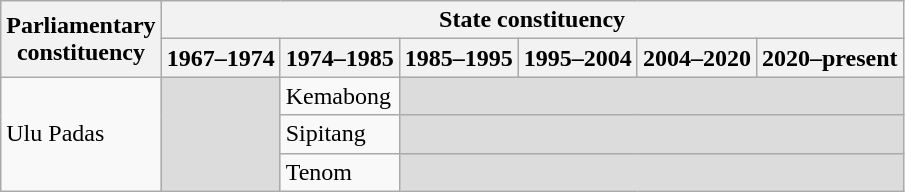<table class=wikitable>
<tr>
<th rowspan=2>Parliamentary<br>constituency</th>
<th colspan=6>State constituency</th>
</tr>
<tr>
<th>1967–1974</th>
<th>1974–1985</th>
<th>1985–1995</th>
<th>1995–2004</th>
<th>2004–2020</th>
<th>2020–present</th>
</tr>
<tr>
<td rowspan=3>Ulu Padas</td>
<td rowspan=3 bgcolor=dcdcdc></td>
<td>Kemabong</td>
<td colspan=4 bgcolor=dcdcdc></td>
</tr>
<tr>
<td>Sipitang</td>
<td colspan=4 bgcolor=dcdcdc></td>
</tr>
<tr>
<td>Tenom</td>
<td colspan=4 bgcolor=dcdcdc></td>
</tr>
</table>
